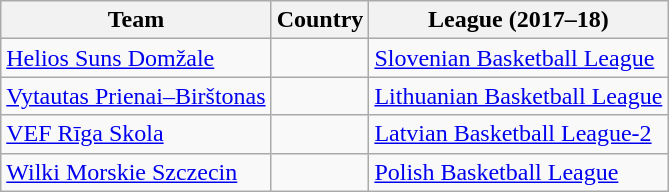<table class="wikitable">
<tr>
<th>Team</th>
<th>Country</th>
<th>League (2017–18)</th>
</tr>
<tr>
<td><a href='#'>Helios Suns Domžale</a></td>
<td></td>
<td><a href='#'>Slovenian Basketball League</a></td>
</tr>
<tr>
<td><a href='#'>Vytautas Prienai–Birštonas</a></td>
<td></td>
<td><a href='#'>Lithuanian Basketball League</a></td>
</tr>
<tr>
<td><a href='#'>VEF Rīga Skola</a></td>
<td></td>
<td><a href='#'>Latvian Basketball League-2</a></td>
</tr>
<tr>
<td><a href='#'>Wilki Morskie Szczecin</a></td>
<td></td>
<td><a href='#'>Polish Basketball League</a></td>
</tr>
</table>
